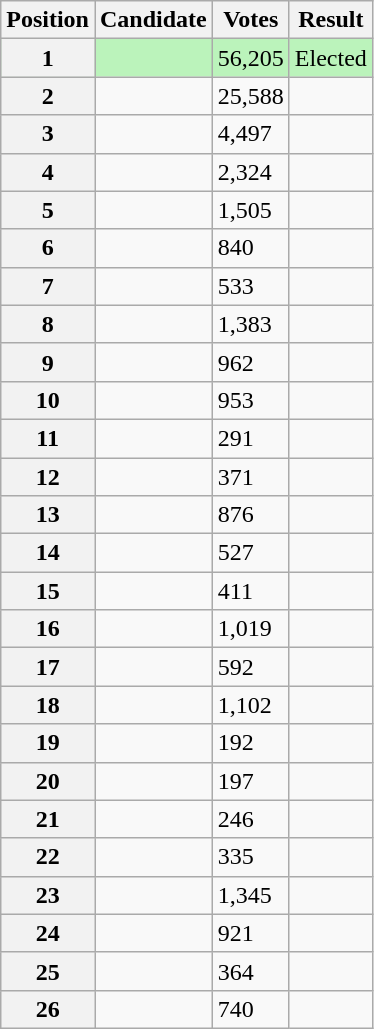<table class="wikitable sortable col3right">
<tr>
<th scope="col">Position</th>
<th scope="col">Candidate</th>
<th scope="col">Votes</th>
<th scope="col">Result</th>
</tr>
<tr bgcolor=bbf3bb>
<th scope="row">1</th>
<td></td>
<td>56,205</td>
<td>Elected</td>
</tr>
<tr>
<th scope="row">2</th>
<td></td>
<td>25,588</td>
<td></td>
</tr>
<tr>
<th scope="row">3</th>
<td></td>
<td>4,497</td>
<td></td>
</tr>
<tr>
<th scope="row">4</th>
<td></td>
<td>2,324</td>
<td></td>
</tr>
<tr>
<th scope="row">5</th>
<td></td>
<td>1,505</td>
<td></td>
</tr>
<tr>
<th scope="row">6</th>
<td></td>
<td>840</td>
<td></td>
</tr>
<tr>
<th scope="row">7</th>
<td></td>
<td>533</td>
<td></td>
</tr>
<tr>
<th scope="row">8</th>
<td></td>
<td>1,383</td>
<td></td>
</tr>
<tr>
<th scope="row">9</th>
<td></td>
<td>962</td>
<td></td>
</tr>
<tr>
<th scope="row">10</th>
<td></td>
<td>953</td>
<td></td>
</tr>
<tr>
<th scope="row">11</th>
<td></td>
<td>291</td>
<td></td>
</tr>
<tr>
<th scope="row">12</th>
<td></td>
<td>371</td>
<td></td>
</tr>
<tr>
<th scope="row">13</th>
<td></td>
<td>876</td>
<td></td>
</tr>
<tr>
<th scope="row">14</th>
<td></td>
<td>527</td>
<td></td>
</tr>
<tr>
<th scope="row">15</th>
<td></td>
<td>411</td>
<td></td>
</tr>
<tr>
<th scope="row">16</th>
<td></td>
<td>1,019</td>
<td></td>
</tr>
<tr>
<th scope="row">17</th>
<td></td>
<td>592</td>
<td></td>
</tr>
<tr>
<th scope="row">18</th>
<td></td>
<td>1,102</td>
<td></td>
</tr>
<tr>
<th scope="row">19</th>
<td></td>
<td>192</td>
<td></td>
</tr>
<tr>
<th scope="row">20</th>
<td></td>
<td>197</td>
<td></td>
</tr>
<tr>
<th scope="row">21</th>
<td></td>
<td>246</td>
<td></td>
</tr>
<tr>
<th scope="row">22</th>
<td></td>
<td>335</td>
<td></td>
</tr>
<tr>
<th scope="row">23</th>
<td></td>
<td>1,345</td>
<td></td>
</tr>
<tr>
<th scope="row">24</th>
<td></td>
<td>921</td>
<td></td>
</tr>
<tr>
<th scope="row">25</th>
<td></td>
<td>364</td>
<td></td>
</tr>
<tr>
<th scope="row">26</th>
<td></td>
<td>740</td>
<td></td>
</tr>
</table>
